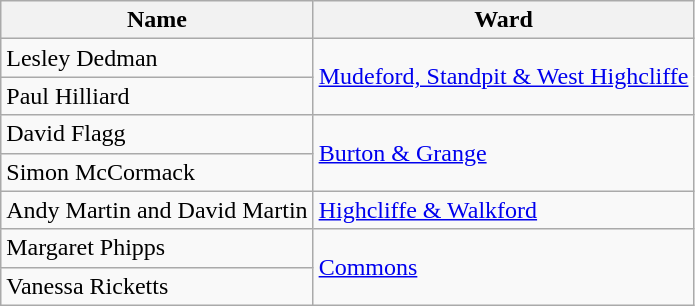<table class="wikitable">
<tr>
<th>Name</th>
<th>Ward</th>
</tr>
<tr>
<td>Lesley Dedman</td>
<td rowspan="2"><a href='#'>Mudeford, Standpit & West Highcliffe</a></td>
</tr>
<tr>
<td>Paul Hilliard</td>
</tr>
<tr>
<td>David Flagg</td>
<td rowspan="2"><a href='#'>Burton & Grange</a></td>
</tr>
<tr>
<td>Simon McCormack</td>
</tr>
<tr>
<td>Andy Martin and David Martin</td>
<td><a href='#'>Highcliffe & Walkford</a></td>
</tr>
<tr>
<td>Margaret Phipps</td>
<td rowspan="2"><a href='#'>Commons</a></td>
</tr>
<tr>
<td>Vanessa Ricketts</td>
</tr>
</table>
